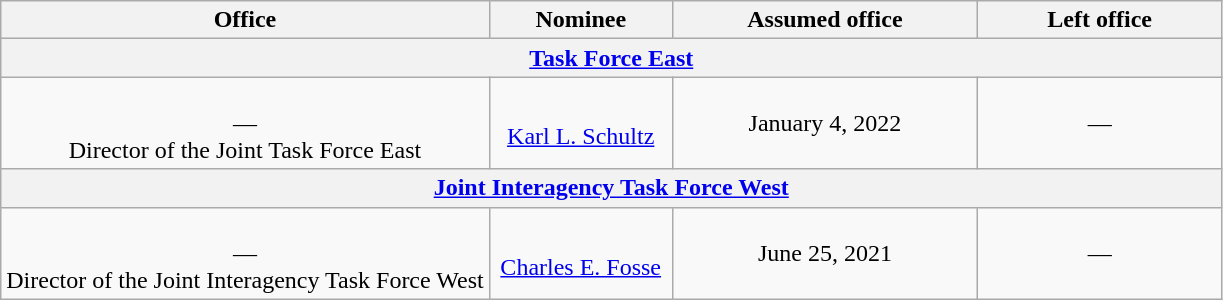<table class="wikitable sortable" style="text-align:center">
<tr>
<th style="width:40%;">Office</th>
<th style="width:15%;">Nominee</th>
<th style="width:25%;" data-sort-type="date">Assumed office</th>
<th style="width:20%;" data-sort-type="date">Left office</th>
</tr>
<tr>
<th colspan=4><a href='#'>Task Force East</a></th>
</tr>
<tr>
<td><br>—<br>Director of the Joint Task Force East</td>
<td><br><a href='#'>Karl L. Schultz</a></td>
<td>January 4, 2022</td>
<td>—</td>
</tr>
<tr>
<th colspan=4><a href='#'>Joint Interagency Task Force West</a></th>
</tr>
<tr>
<td><br>—<br>Director of the Joint Interagency Task Force West</td>
<td><br><a href='#'>Charles E. Fosse</a></td>
<td>June 25, 2021</td>
<td>—</td>
</tr>
</table>
